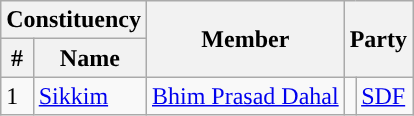<table class="wikitable">
<tr>
<th colspan="2">Constituency</th>
<th rowspan="2">Member</th>
<th colspan="2" rowspan="2">Party</th>
</tr>
<tr>
<th>#</th>
<th>Name</th>
</tr>
<tr>
<td>1</td>
<td><a href='#'>Sikkim</a></td>
<td><a href='#'>Bhim Prasad Dahal</a></td>
<td style="background-color: "></td>
<td><a href='#'>SDF</a></td>
</tr>
</table>
